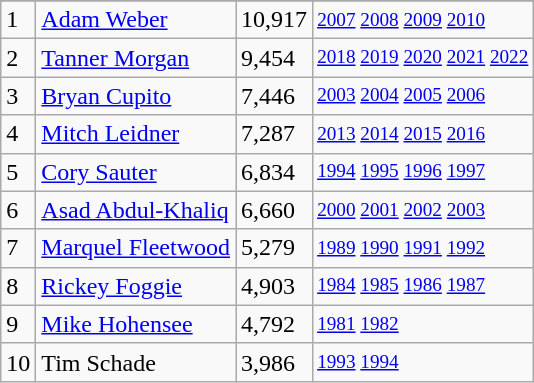<table class="wikitable">
<tr>
</tr>
<tr>
<td>1</td>
<td><a href='#'>Adam Weber</a></td>
<td>10,917</td>
<td style="font-size:80%;"><a href='#'>2007</a> <a href='#'>2008</a> <a href='#'>2009</a> <a href='#'>2010</a></td>
</tr>
<tr>
<td>2</td>
<td><a href='#'>Tanner Morgan</a></td>
<td>9,454</td>
<td style="font-size:80%;"><a href='#'>2018</a> <a href='#'>2019</a> <a href='#'>2020</a>  <a href='#'>2021</a> <a href='#'>2022</a></td>
</tr>
<tr>
<td>3</td>
<td><a href='#'>Bryan Cupito</a></td>
<td>7,446</td>
<td style="font-size:80%;"><a href='#'>2003</a> <a href='#'>2004</a> <a href='#'>2005</a> <a href='#'>2006</a></td>
</tr>
<tr>
<td>4</td>
<td><a href='#'>Mitch Leidner</a></td>
<td>7,287</td>
<td style="font-size:80%;"><a href='#'>2013</a> <a href='#'>2014</a> <a href='#'>2015</a> <a href='#'>2016</a></td>
</tr>
<tr>
<td>5</td>
<td><a href='#'>Cory Sauter</a></td>
<td>6,834</td>
<td style="font-size:80%;"><a href='#'>1994</a> <a href='#'>1995</a> <a href='#'>1996</a> <a href='#'>1997</a></td>
</tr>
<tr>
<td>6</td>
<td><a href='#'>Asad Abdul-Khaliq</a></td>
<td>6,660</td>
<td style="font-size:80%;"><a href='#'>2000</a> <a href='#'>2001</a> <a href='#'>2002</a> <a href='#'>2003</a></td>
</tr>
<tr>
<td>7</td>
<td><a href='#'>Marquel Fleetwood</a></td>
<td>5,279</td>
<td style="font-size:80%;"><a href='#'>1989</a> <a href='#'>1990</a> <a href='#'>1991</a> <a href='#'>1992</a></td>
</tr>
<tr>
<td>8</td>
<td><a href='#'>Rickey Foggie</a></td>
<td>4,903</td>
<td style="font-size:80%;"><a href='#'>1984</a> <a href='#'>1985</a> <a href='#'>1986</a> <a href='#'>1987</a></td>
</tr>
<tr>
<td>9</td>
<td><a href='#'>Mike Hohensee</a></td>
<td>4,792</td>
<td style="font-size:80%;"><a href='#'>1981</a> <a href='#'>1982</a></td>
</tr>
<tr>
<td>10</td>
<td>Tim Schade</td>
<td>3,986</td>
<td style="font-size:80%;"><a href='#'>1993</a> <a href='#'>1994</a></td>
</tr>
</table>
